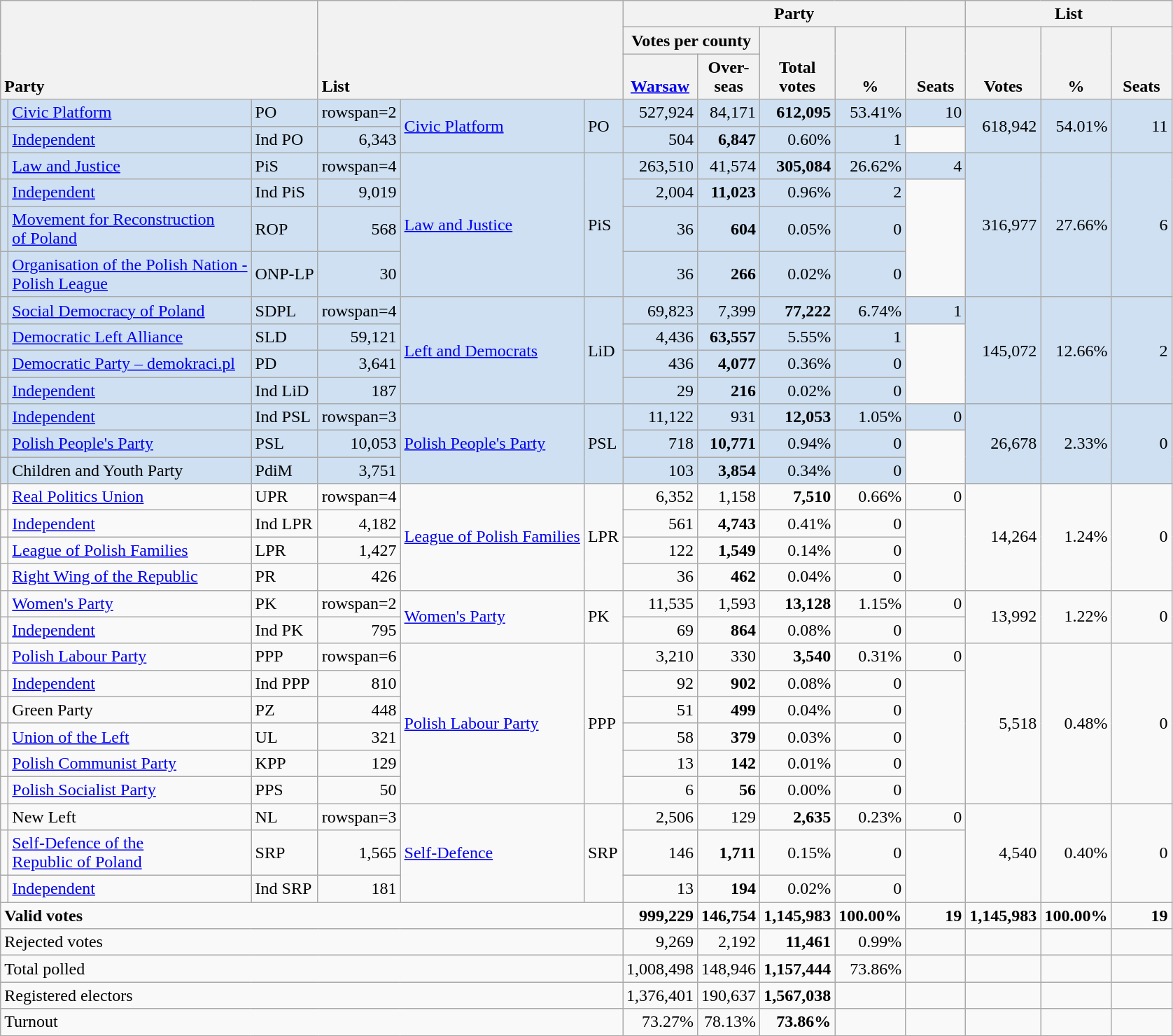<table class="wikitable" border="1" style="text-align:right;">
<tr>
<th style="text-align:left;" valign=bottom rowspan=3 colspan=3>Party</th>
<th style="text-align:left;" valign=bottom rowspan=3 colspan=3>List</th>
<th colspan=5>Party</th>
<th colspan=3>List</th>
</tr>
<tr>
<th colspan=2>Votes per county</th>
<th align=center valign=bottom rowspan=2 width="50">Total<br>votes</th>
<th align=center valign=bottom rowspan=2 width="50">%</th>
<th align=center valign=bottom rowspan=2 width="50">Seats</th>
<th align=center valign=bottom rowspan=2 width="50">Votes</th>
<th align=center valign=bottom rowspan=2 width="50">%</th>
<th align=center valign=bottom rowspan=2 width="50">Seats</th>
</tr>
<tr>
<th align=center valign=bottom width="50"><a href='#'>Warsaw</a></th>
<th align=center valign=bottom width="50">Over-<br>seas</th>
</tr>
<tr style="background:#CEE0F2;">
<td></td>
<td align=left><a href='#'>Civic Platform</a></td>
<td align=left>PO</td>
<td>rowspan=2 </td>
<td rowspan=2 align=left><a href='#'>Civic Platform</a></td>
<td rowspan=2 align=left>PO</td>
<td>527,924</td>
<td>84,171</td>
<td><strong>612,095</strong></td>
<td>53.41%</td>
<td>10</td>
<td rowspan=2>618,942</td>
<td rowspan=2>54.01%</td>
<td rowspan=2>11</td>
</tr>
<tr style="background:#CEE0F2;">
<td></td>
<td align=left><a href='#'>Independent</a></td>
<td align=left>Ind PO</td>
<td>6,343</td>
<td>504</td>
<td><strong>6,847</strong></td>
<td>0.60%</td>
<td>1</td>
</tr>
<tr style="background:#CEE0F2;">
<td></td>
<td align=left><a href='#'>Law and Justice</a></td>
<td align=left>PiS</td>
<td>rowspan=4 </td>
<td rowspan=4 align=left><a href='#'>Law and Justice</a></td>
<td rowspan=4 align=left>PiS</td>
<td>263,510</td>
<td>41,574</td>
<td><strong>305,084</strong></td>
<td>26.62%</td>
<td>4</td>
<td rowspan=4>316,977</td>
<td rowspan=4>27.66%</td>
<td rowspan=4>6</td>
</tr>
<tr style="background:#CEE0F2;">
<td></td>
<td align=left><a href='#'>Independent</a></td>
<td align=left>Ind PiS</td>
<td>9,019</td>
<td>2,004</td>
<td><strong>11,023</strong></td>
<td>0.96%</td>
<td>2</td>
</tr>
<tr style="background:#CEE0F2;">
<td></td>
<td align=left><a href='#'>Movement for Reconstruction<br>of Poland</a></td>
<td align=left>ROP</td>
<td>568</td>
<td>36</td>
<td><strong>604</strong></td>
<td>0.05%</td>
<td>0</td>
</tr>
<tr style="background:#CEE0F2;">
<td></td>
<td align=left><a href='#'>Organisation of the Polish Nation -<br>Polish League</a></td>
<td align=left>ONP-LP</td>
<td>30</td>
<td>36</td>
<td><strong>266</strong></td>
<td>0.02%</td>
<td>0</td>
</tr>
<tr style="background:#CEE0F2;">
<td></td>
<td align=left><a href='#'>Social Democracy of Poland</a></td>
<td align=left>SDPL</td>
<td>rowspan=4 </td>
<td rowspan=4 align=left><a href='#'>Left and Democrats</a></td>
<td rowspan=4 align=left>LiD</td>
<td>69,823</td>
<td>7,399</td>
<td><strong>77,222</strong></td>
<td>6.74%</td>
<td>1</td>
<td rowspan=4>145,072</td>
<td rowspan=4>12.66%</td>
<td rowspan=4>2</td>
</tr>
<tr style="background:#CEE0F2;">
<td></td>
<td align=left style="white-space: nowrap;"><a href='#'>Democratic Left Alliance</a></td>
<td align=left>SLD</td>
<td>59,121</td>
<td>4,436</td>
<td><strong>63,557</strong></td>
<td>5.55%</td>
<td>1</td>
</tr>
<tr style="background:#CEE0F2;">
<td></td>
<td align=left><a href='#'>Democratic Party – demokraci.pl</a></td>
<td align=left>PD</td>
<td>3,641</td>
<td>436</td>
<td><strong>4,077</strong></td>
<td>0.36%</td>
<td>0</td>
</tr>
<tr style="background:#CEE0F2;">
<td></td>
<td align=left><a href='#'>Independent</a></td>
<td align=left>Ind LiD</td>
<td>187</td>
<td>29</td>
<td><strong>216</strong></td>
<td>0.02%</td>
<td>0</td>
</tr>
<tr style="background:#CEE0F2;">
<td></td>
<td align=left><a href='#'>Independent</a></td>
<td align=left>Ind PSL</td>
<td>rowspan=3 </td>
<td rowspan=3 align=left><a href='#'>Polish People's Party</a></td>
<td rowspan=3 align=left>PSL</td>
<td>11,122</td>
<td>931</td>
<td><strong>12,053</strong></td>
<td>1.05%</td>
<td>0</td>
<td rowspan=3>26,678</td>
<td rowspan=3>2.33%</td>
<td rowspan=3>0</td>
</tr>
<tr style="background:#CEE0F2;">
<td></td>
<td align=left><a href='#'>Polish People's Party</a></td>
<td align=left>PSL</td>
<td>10,053</td>
<td>718</td>
<td><strong>10,771</strong></td>
<td>0.94%</td>
<td>0</td>
</tr>
<tr style="background:#CEE0F2;">
<td></td>
<td align=left>Children and Youth Party</td>
<td align=left>PdiM</td>
<td>3,751</td>
<td>103</td>
<td><strong>3,854</strong></td>
<td>0.34%</td>
<td>0</td>
</tr>
<tr>
<td></td>
<td align=left><a href='#'>Real Politics Union</a></td>
<td align=left>UPR</td>
<td>rowspan=4 </td>
<td rowspan=4 align=left><a href='#'>League of Polish Families</a></td>
<td rowspan=4 align=left>LPR</td>
<td>6,352</td>
<td>1,158</td>
<td><strong>7,510</strong></td>
<td>0.66%</td>
<td>0</td>
<td rowspan=4>14,264</td>
<td rowspan=4>1.24%</td>
<td rowspan=4>0</td>
</tr>
<tr>
<td></td>
<td align=left><a href='#'>Independent</a></td>
<td align=left>Ind LPR</td>
<td>4,182</td>
<td>561</td>
<td><strong>4,743</strong></td>
<td>0.41%</td>
<td>0</td>
</tr>
<tr>
<td></td>
<td align=left><a href='#'>League of Polish Families</a></td>
<td align=left>LPR</td>
<td>1,427</td>
<td>122</td>
<td><strong>1,549</strong></td>
<td>0.14%</td>
<td>0</td>
</tr>
<tr>
<td></td>
<td align=left><a href='#'>Right Wing of the Republic</a></td>
<td align=left>PR</td>
<td>426</td>
<td>36</td>
<td><strong>462</strong></td>
<td>0.04%</td>
<td>0</td>
</tr>
<tr>
<td></td>
<td align=left><a href='#'>Women's Party</a></td>
<td align=left>PK</td>
<td>rowspan=2 </td>
<td rowspan=2 align=left><a href='#'>Women's Party</a></td>
<td rowspan=2 align=left>PK</td>
<td>11,535</td>
<td>1,593</td>
<td><strong>13,128</strong></td>
<td>1.15%</td>
<td>0</td>
<td rowspan=2>13,992</td>
<td rowspan=2>1.22%</td>
<td rowspan=2>0</td>
</tr>
<tr>
<td></td>
<td align=left><a href='#'>Independent</a></td>
<td align=left>Ind PK</td>
<td>795</td>
<td>69</td>
<td><strong>864</strong></td>
<td>0.08%</td>
<td>0</td>
</tr>
<tr>
<td></td>
<td align=left><a href='#'>Polish Labour Party</a></td>
<td align=left>PPP</td>
<td>rowspan=6 </td>
<td rowspan=6 align=left><a href='#'>Polish Labour Party</a></td>
<td rowspan=6 align=left>PPP</td>
<td>3,210</td>
<td>330</td>
<td><strong>3,540</strong></td>
<td>0.31%</td>
<td>0</td>
<td rowspan=6>5,518</td>
<td rowspan=6>0.48%</td>
<td rowspan=6>0</td>
</tr>
<tr>
<td></td>
<td align=left><a href='#'>Independent</a></td>
<td align=left>Ind PPP</td>
<td>810</td>
<td>92</td>
<td><strong>902</strong></td>
<td>0.08%</td>
<td>0</td>
</tr>
<tr>
<td></td>
<td align=left>Green Party</td>
<td align=left>PZ</td>
<td>448</td>
<td>51</td>
<td><strong>499</strong></td>
<td>0.04%</td>
<td>0</td>
</tr>
<tr>
<td></td>
<td align=left><a href='#'>Union of the Left</a></td>
<td align=left>UL</td>
<td>321</td>
<td>58</td>
<td><strong>379</strong></td>
<td>0.03%</td>
<td>0</td>
</tr>
<tr>
<td></td>
<td align=left><a href='#'>Polish Communist Party</a></td>
<td align=left>KPP</td>
<td>129</td>
<td>13</td>
<td><strong>142</strong></td>
<td>0.01%</td>
<td>0</td>
</tr>
<tr>
<td></td>
<td align=left><a href='#'>Polish Socialist Party</a></td>
<td align=left>PPS</td>
<td>50</td>
<td>6</td>
<td><strong>56</strong></td>
<td>0.00%</td>
<td>0</td>
</tr>
<tr>
<td></td>
<td align=left>New Left</td>
<td align=left>NL</td>
<td>rowspan=3 </td>
<td rowspan=3 align=left><a href='#'>Self-Defence</a></td>
<td rowspan=3 align=left>SRP</td>
<td>2,506</td>
<td>129</td>
<td><strong>2,635</strong></td>
<td>0.23%</td>
<td>0</td>
<td rowspan=3>4,540</td>
<td rowspan=3>0.40%</td>
<td rowspan=3>0</td>
</tr>
<tr>
<td></td>
<td align=left><a href='#'>Self-Defence of the<br>Republic of Poland</a></td>
<td align=left>SRP</td>
<td>1,565</td>
<td>146</td>
<td><strong>1,711</strong></td>
<td>0.15%</td>
<td>0</td>
</tr>
<tr>
<td></td>
<td align=left><a href='#'>Independent</a></td>
<td align=left>Ind SRP</td>
<td>181</td>
<td>13</td>
<td><strong>194</strong></td>
<td>0.02%</td>
<td>0</td>
</tr>
<tr style="font-weight:bold">
<td align=left colspan=6>Valid votes</td>
<td>999,229</td>
<td>146,754</td>
<td>1,145,983</td>
<td>100.00%</td>
<td>19</td>
<td>1,145,983</td>
<td>100.00%</td>
<td>19</td>
</tr>
<tr>
<td align=left colspan=6>Rejected votes</td>
<td>9,269</td>
<td>2,192</td>
<td><strong>11,461</strong></td>
<td>0.99%</td>
<td></td>
<td></td>
<td></td>
<td></td>
</tr>
<tr>
<td align=left colspan=6>Total polled</td>
<td>1,008,498</td>
<td>148,946</td>
<td><strong>1,157,444</strong></td>
<td>73.86%</td>
<td></td>
<td></td>
<td></td>
<td></td>
</tr>
<tr>
<td align=left colspan=6>Registered electors</td>
<td>1,376,401</td>
<td>190,637</td>
<td><strong>1,567,038</strong></td>
<td></td>
<td></td>
<td></td>
<td></td>
<td></td>
</tr>
<tr>
<td align=left colspan=6>Turnout</td>
<td>73.27%</td>
<td>78.13%</td>
<td><strong>73.86%</strong></td>
<td></td>
<td></td>
<td></td>
<td></td>
<td></td>
</tr>
</table>
